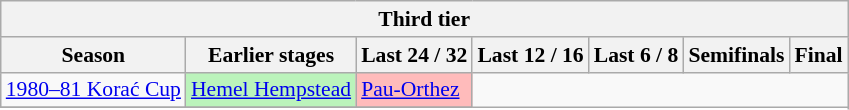<table class="wikitable" style="font-size:90%">
<tr>
<th colspan=7>Third tier</th>
</tr>
<tr>
<th>Season</th>
<th>Earlier stages</th>
<th>Last 24 / 32</th>
<th>Last 12 / 16</th>
<th>Last 6 / 8</th>
<th>Semifinals</th>
<th>Final</th>
</tr>
<tr>
<td><a href='#'>1980–81 Korać Cup</a></td>
<td bgcolor=#BBF3BB> <a href='#'>Hemel Hempstead</a></td>
<td bgcolor=#FFBBBB> <a href='#'>Pau-Orthez</a></td>
</tr>
<tr>
</tr>
</table>
